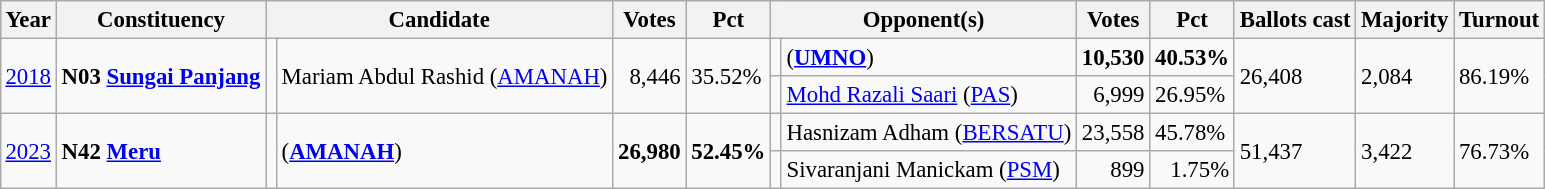<table class="wikitable" style="margin:0.5em ; font-size:95%">
<tr>
<th>Year</th>
<th>Constituency</th>
<th colspan="2">Candidate</th>
<th>Votes</th>
<th>Pct</th>
<th colspan="2">Opponent(s)</th>
<th>Votes</th>
<th>Pct</th>
<th>Ballots cast</th>
<th>Majority</th>
<th>Turnout</th>
</tr>
<tr>
<td rowspan="2"><a href='#'>2018</a></td>
<td rowspan="2"><strong>N03 <a href='#'>Sungai Panjang</a></strong></td>
<td rowspan="2" ></td>
<td rowspan="2">Mariam Abdul Rashid (<a href='#'>AMANAH</a>)</td>
<td rowspan="2" style="text-align:right;">8,446</td>
<td rowspan="2">35.52%</td>
<td></td>
<td> (<a href='#'><strong>UMNO</strong></a>)</td>
<td style="text-align:right;"><strong>10,530</strong></td>
<td><strong>40.53%</strong></td>
<td rowspan="2">26,408</td>
<td rowspan="2">2,084</td>
<td rowspan="2">86.19%</td>
</tr>
<tr>
<td></td>
<td><a href='#'>Mohd Razali Saari</a> (<a href='#'>PAS</a>)</td>
<td style="text-align:right;">6,999</td>
<td>26.95%</td>
</tr>
<tr>
<td rowspan="2"><a href='#'>2023</a></td>
<td rowspan="2"><strong>N42 <a href='#'>Meru</a></strong></td>
<td rowspan="2" ></td>
<td rowspan="2"> (<a href='#'><strong>AMANAH</strong></a>)</td>
<td rowspan="2" style="text-align:right;"><strong>26,980</strong></td>
<td rowspan="2"><strong>52.45%</strong></td>
<td bgcolor=></td>
<td>Hasnizam Adham (<a href='#'>BERSATU</a>)</td>
<td style="text-align:right;">23,558</td>
<td>45.78%</td>
<td rowspan="2">51,437</td>
<td rowspan="2">3,422</td>
<td rowspan="2">76.73%</td>
</tr>
<tr>
<td bgcolor=></td>
<td>Sivaranjani Manickam (<a href='#'>PSM</a>)</td>
<td style="text-align:right;">899</td>
<td style="text-align:right;">1.75%</td>
</tr>
</table>
